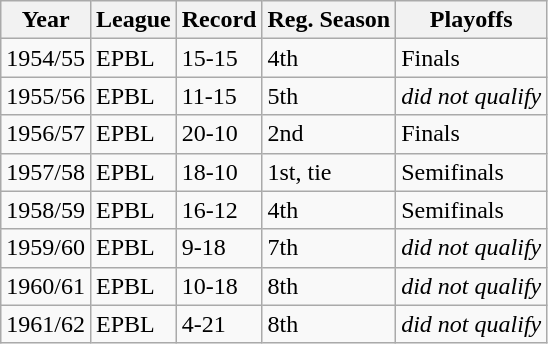<table class="wikitable">
<tr>
<th>Year</th>
<th>League</th>
<th>Record</th>
<th>Reg. Season</th>
<th>Playoffs</th>
</tr>
<tr>
<td>1954/55</td>
<td>EPBL</td>
<td>15-15</td>
<td>4th</td>
<td>Finals</td>
</tr>
<tr>
<td>1955/56</td>
<td>EPBL</td>
<td>11-15</td>
<td>5th</td>
<td><em>did not qualify</em></td>
</tr>
<tr>
<td>1956/57</td>
<td>EPBL</td>
<td>20-10</td>
<td>2nd</td>
<td>Finals</td>
</tr>
<tr>
<td>1957/58</td>
<td>EPBL</td>
<td>18-10</td>
<td>1st, tie</td>
<td>Semifinals</td>
</tr>
<tr>
<td>1958/59</td>
<td>EPBL</td>
<td>16-12</td>
<td>4th</td>
<td>Semifinals</td>
</tr>
<tr>
<td>1959/60</td>
<td>EPBL</td>
<td>9-18</td>
<td>7th</td>
<td><em>did not qualify</em></td>
</tr>
<tr>
<td>1960/61</td>
<td>EPBL</td>
<td>10-18</td>
<td>8th</td>
<td><em>did not qualify</em></td>
</tr>
<tr>
<td>1961/62</td>
<td>EPBL</td>
<td>4-21</td>
<td>8th</td>
<td><em>did not qualify</em></td>
</tr>
</table>
